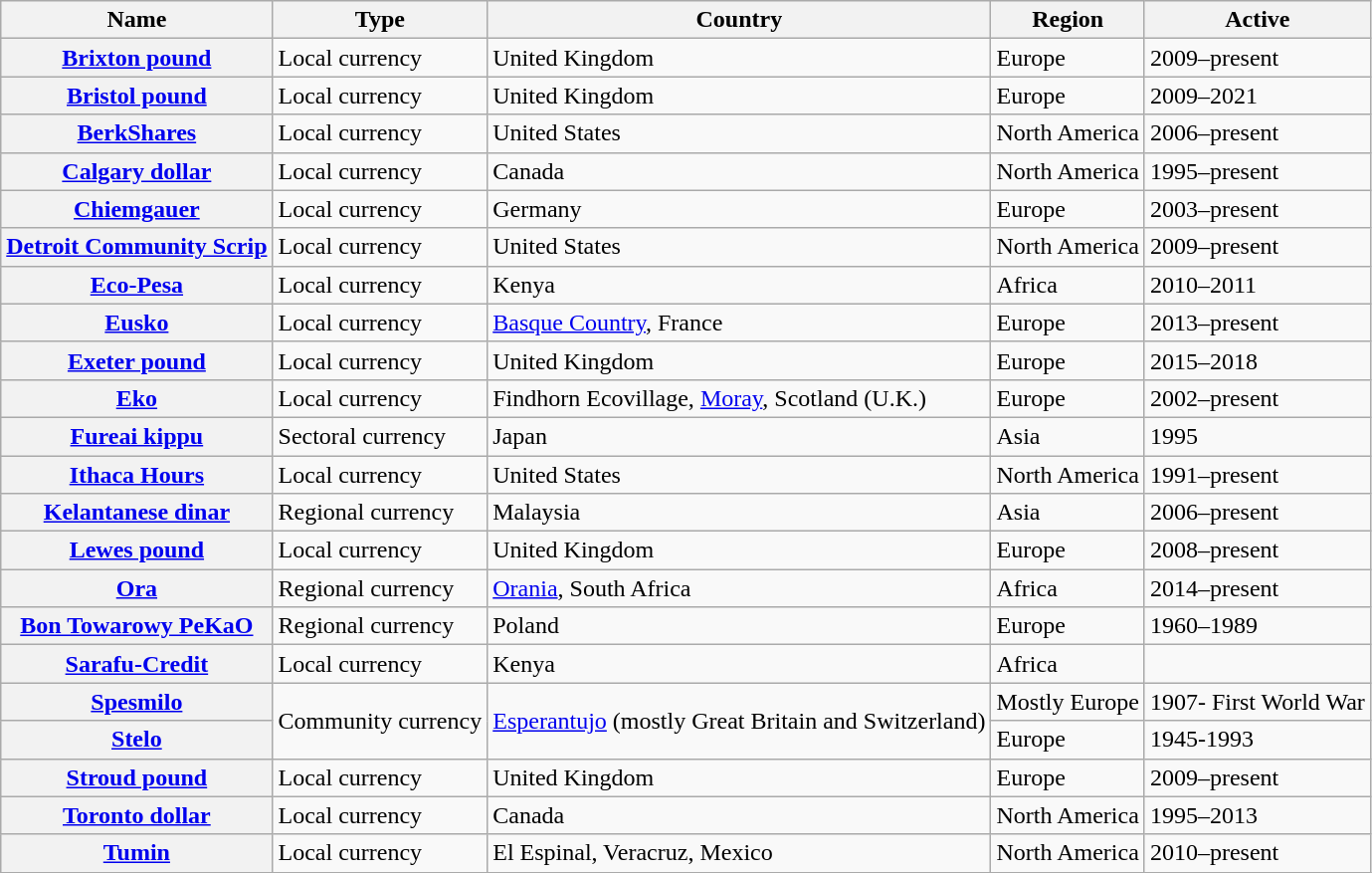<table class="wikitable sortable">
<tr>
<th scope="col">Name</th>
<th scope="col">Type</th>
<th scope="col">Country</th>
<th scope="col">Region</th>
<th scope="col">Active</th>
</tr>
<tr>
<th scope="row"><a href='#'>Brixton pound</a></th>
<td>Local currency</td>
<td>United Kingdom</td>
<td>Europe</td>
<td>2009–present</td>
</tr>
<tr>
<th scope="row"><a href='#'>Bristol pound</a></th>
<td>Local currency</td>
<td>United Kingdom</td>
<td>Europe</td>
<td>2009–2021</td>
</tr>
<tr>
<th scope="row"><a href='#'>BerkShares</a></th>
<td>Local currency</td>
<td>United States</td>
<td>North America</td>
<td>2006–present</td>
</tr>
<tr>
<th scope="row"><a href='#'>Calgary dollar</a></th>
<td>Local currency</td>
<td>Canada</td>
<td>North America</td>
<td>1995–present</td>
</tr>
<tr>
<th scope="row"><a href='#'>Chiemgauer</a></th>
<td>Local currency</td>
<td>Germany</td>
<td>Europe</td>
<td>2003–present</td>
</tr>
<tr>
<th scope="row"><a href='#'>Detroit Community Scrip</a></th>
<td>Local currency</td>
<td>United States</td>
<td>North America</td>
<td>2009–present</td>
</tr>
<tr>
<th scope="row"><a href='#'>Eco-Pesa</a></th>
<td>Local currency</td>
<td>Kenya</td>
<td>Africa</td>
<td>2010–2011</td>
</tr>
<tr>
<th scope="row"><a href='#'>Eusko</a></th>
<td>Local currency</td>
<td><a href='#'>Basque Country</a>, France</td>
<td>Europe</td>
<td>2013–present</td>
</tr>
<tr>
<th scope="row"><a href='#'>Exeter pound</a></th>
<td>Local currency</td>
<td>United Kingdom</td>
<td>Europe</td>
<td>2015–2018</td>
</tr>
<tr>
<th scope="row"><a href='#'>Eko</a></th>
<td>Local currency</td>
<td>Findhorn Ecovillage, <a href='#'>Moray</a>, Scotland (U.K.)</td>
<td>Europe</td>
<td>2002–present</td>
</tr>
<tr>
<th scope="row"><a href='#'>Fureai kippu</a></th>
<td>Sectoral currency</td>
<td>Japan</td>
<td>Asia</td>
<td>1995</td>
</tr>
<tr>
<th scope="row"><a href='#'>Ithaca Hours</a></th>
<td>Local currency</td>
<td>United States</td>
<td>North America</td>
<td>1991–present</td>
</tr>
<tr>
<th scope="row"><a href='#'>Kelantanese dinar</a></th>
<td>Regional currency</td>
<td>Malaysia</td>
<td>Asia</td>
<td>2006–present</td>
</tr>
<tr>
<th scope="row"><a href='#'>Lewes pound</a></th>
<td>Local currency</td>
<td>United Kingdom</td>
<td>Europe</td>
<td>2008–present</td>
</tr>
<tr>
<th scope="row"><a href='#'>Ora</a></th>
<td>Regional currency</td>
<td><a href='#'>Orania</a>, South Africa</td>
<td>Africa</td>
<td>2014–present</td>
</tr>
<tr>
<th scope="row"><a href='#'>Bon Towarowy PeKaO</a></th>
<td>Regional currency</td>
<td>Poland</td>
<td>Europe</td>
<td>1960–1989</td>
</tr>
<tr>
<th scope="row"><a href='#'>Sarafu-Credit</a></th>
<td>Local currency</td>
<td>Kenya</td>
<td>Africa</td>
<td></td>
</tr>
<tr>
<th scope="row"><a href='#'>Spesmilo</a></th>
<td rowspan="2">Community currency</td>
<td rowspan="2"><a href='#'>Esperantujo</a> (mostly Great Britain and Switzerland)</td>
<td>Mostly Europe</td>
<td>1907- First World War</td>
</tr>
<tr>
<th scope="row"><a href='#'>Stelo</a></th>
<td>Europe</td>
<td>1945-1993</td>
</tr>
<tr>
<th scope="row"><a href='#'>Stroud pound</a></th>
<td>Local currency</td>
<td>United Kingdom</td>
<td>Europe</td>
<td>2009–present</td>
</tr>
<tr>
<th scope="row"><a href='#'>Toronto dollar</a></th>
<td>Local currency</td>
<td>Canada</td>
<td>North America</td>
<td>1995–2013</td>
</tr>
<tr>
<th scope="row"><a href='#'>Tumin</a></th>
<td>Local currency</td>
<td>El Espinal, Veracruz, Mexico</td>
<td>North America</td>
<td>2010–present</td>
</tr>
<tr>
</tr>
</table>
